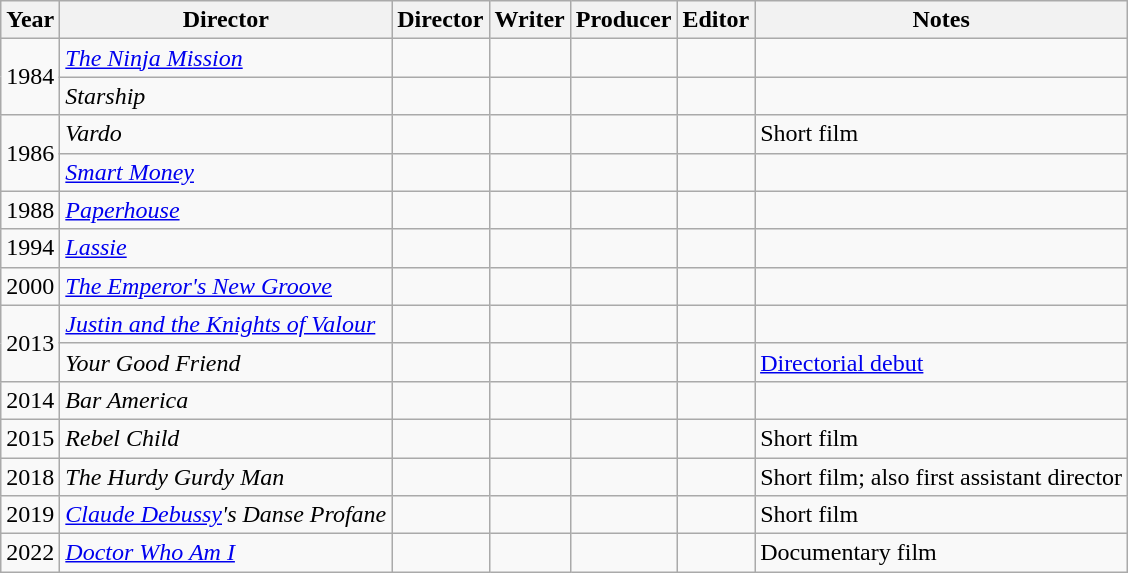<table class="wikitable sortable">
<tr>
<th>Year</th>
<th>Director</th>
<th>Director</th>
<th>Writer</th>
<th>Producer</th>
<th>Editor</th>
<th>Notes</th>
</tr>
<tr>
<td rowspan="2">1984</td>
<td><em><a href='#'>The Ninja Mission</a></em></td>
<td></td>
<td></td>
<td></td>
<td></td>
<td></td>
</tr>
<tr>
<td><em>Starship</em></td>
<td></td>
<td></td>
<td></td>
<td></td>
<td></td>
</tr>
<tr>
<td rowspan="2">1986</td>
<td><em>Vardo</em></td>
<td></td>
<td></td>
<td></td>
<td></td>
<td>Short film</td>
</tr>
<tr>
<td><em><a href='#'>Smart Money</a></em></td>
<td></td>
<td></td>
<td></td>
<td></td>
<td></td>
</tr>
<tr>
<td>1988</td>
<td><em><a href='#'>Paperhouse</a></em></td>
<td></td>
<td></td>
<td></td>
<td></td>
<td></td>
</tr>
<tr>
<td>1994</td>
<td><em><a href='#'>Lassie</a></em></td>
<td></td>
<td></td>
<td></td>
<td></td>
<td></td>
</tr>
<tr>
<td>2000</td>
<td><em><a href='#'>The Emperor's New Groove</a></em></td>
<td></td>
<td></td>
<td></td>
<td></td>
<td></td>
</tr>
<tr>
<td rowspan="2">2013</td>
<td><em><a href='#'>Justin and the Knights of Valour</a></em></td>
<td></td>
<td></td>
<td></td>
<td></td>
<td></td>
</tr>
<tr>
<td><em>Your Good Friend</em></td>
<td></td>
<td></td>
<td></td>
<td></td>
<td><a href='#'>Directorial debut</a></td>
</tr>
<tr>
<td>2014</td>
<td><em>Bar America</em></td>
<td></td>
<td></td>
<td></td>
<td></td>
<td></td>
</tr>
<tr>
<td>2015</td>
<td><em>Rebel Child</em></td>
<td></td>
<td></td>
<td></td>
<td></td>
<td>Short film</td>
</tr>
<tr>
<td>2018</td>
<td><em>The Hurdy Gurdy Man</em></td>
<td></td>
<td></td>
<td></td>
<td></td>
<td>Short film; also first assistant director</td>
</tr>
<tr>
<td>2019</td>
<td><em><a href='#'>Claude Debussy</a>'s Danse Profane</em></td>
<td></td>
<td></td>
<td></td>
<td></td>
<td>Short film</td>
</tr>
<tr>
<td>2022</td>
<td><em><a href='#'>Doctor Who Am I</a></em></td>
<td></td>
<td></td>
<td></td>
<td></td>
<td>Documentary film</td>
</tr>
</table>
